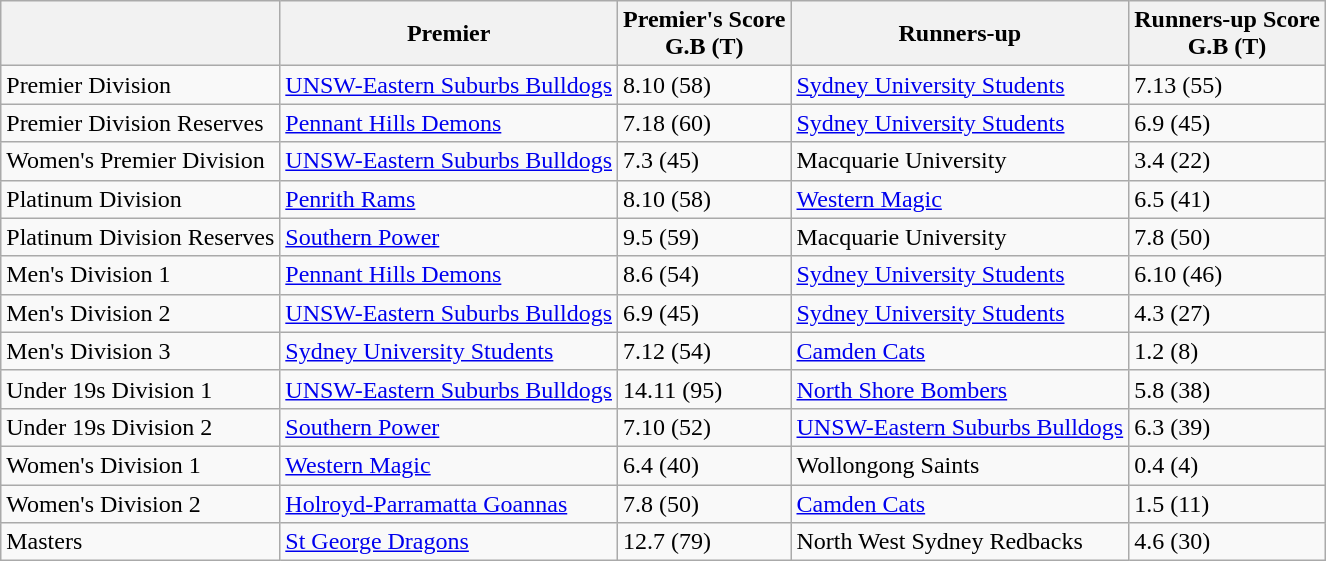<table class="wikitable">
<tr>
<th></th>
<th>Premier</th>
<th>Premier's Score<br>G.B (T)</th>
<th>Runners-up</th>
<th>Runners-up Score<br>G.B (T)</th>
</tr>
<tr>
<td>Premier Division</td>
<td><a href='#'>UNSW-Eastern Suburbs Bulldogs</a></td>
<td>8.10 (58)</td>
<td><a href='#'>Sydney University Students</a></td>
<td>7.13 (55)</td>
</tr>
<tr>
<td>Premier Division Reserves</td>
<td><a href='#'>Pennant Hills Demons</a></td>
<td>7.18 (60)</td>
<td><a href='#'>Sydney University Students</a></td>
<td>6.9 (45)</td>
</tr>
<tr>
<td>Women's Premier Division</td>
<td><a href='#'>UNSW-Eastern Suburbs Bulldogs</a></td>
<td>7.3 (45)</td>
<td>Macquarie University</td>
<td>3.4 (22)</td>
</tr>
<tr>
<td>Platinum Division</td>
<td><a href='#'>Penrith Rams</a></td>
<td>8.10 (58)</td>
<td><a href='#'>Western Magic</a></td>
<td>6.5 (41)</td>
</tr>
<tr>
<td>Platinum Division Reserves</td>
<td><a href='#'>Southern Power</a></td>
<td>9.5 (59)</td>
<td>Macquarie University</td>
<td>7.8 (50)</td>
</tr>
<tr>
<td>Men's Division 1</td>
<td><a href='#'>Pennant Hills Demons</a></td>
<td>8.6 (54)</td>
<td><a href='#'>Sydney University Students</a></td>
<td>6.10 (46)</td>
</tr>
<tr>
<td>Men's Division 2</td>
<td><a href='#'>UNSW-Eastern Suburbs Bulldogs</a></td>
<td>6.9 (45)</td>
<td><a href='#'>Sydney University Students</a></td>
<td>4.3 (27)</td>
</tr>
<tr>
<td>Men's Division 3</td>
<td><a href='#'>Sydney University Students</a></td>
<td>7.12 (54)</td>
<td><a href='#'>Camden Cats</a></td>
<td>1.2 (8)</td>
</tr>
<tr>
<td>Under 19s Division 1</td>
<td><a href='#'>UNSW-Eastern Suburbs Bulldogs</a></td>
<td>14.11 (95)</td>
<td><a href='#'>North Shore Bombers</a></td>
<td>5.8 (38)</td>
</tr>
<tr>
<td>Under 19s Division 2</td>
<td><a href='#'>Southern Power</a></td>
<td>7.10 (52)</td>
<td><a href='#'>UNSW-Eastern Suburbs Bulldogs</a></td>
<td>6.3 (39)</td>
</tr>
<tr>
<td>Women's Division 1</td>
<td><a href='#'>Western Magic</a></td>
<td>6.4 (40)</td>
<td>Wollongong Saints</td>
<td>0.4 (4)</td>
</tr>
<tr>
<td>Women's Division 2</td>
<td><a href='#'>Holroyd-Parramatta Goannas</a></td>
<td>7.8 (50)</td>
<td><a href='#'>Camden Cats</a></td>
<td>1.5 (11)</td>
</tr>
<tr>
<td>Masters</td>
<td><a href='#'>St George Dragons</a></td>
<td>12.7 (79)</td>
<td>North West Sydney Redbacks</td>
<td>4.6 (30)</td>
</tr>
</table>
